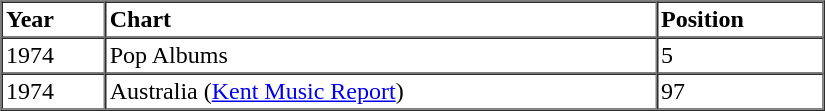<table border=1 cellspacing=0 cellpadding=2 width="550px">
<tr>
<th align="left">Year</th>
<th align="left">Chart</th>
<th align="left">Position</th>
</tr>
<tr>
<td align="left">1974</td>
<td align="left">Pop Albums</td>
<td align="left">5</td>
</tr>
<tr>
<td align="left">1974</td>
<td align="left">Australia (<a href='#'>Kent Music Report</a>)</td>
<td align="left">97</td>
</tr>
<tr>
</tr>
</table>
